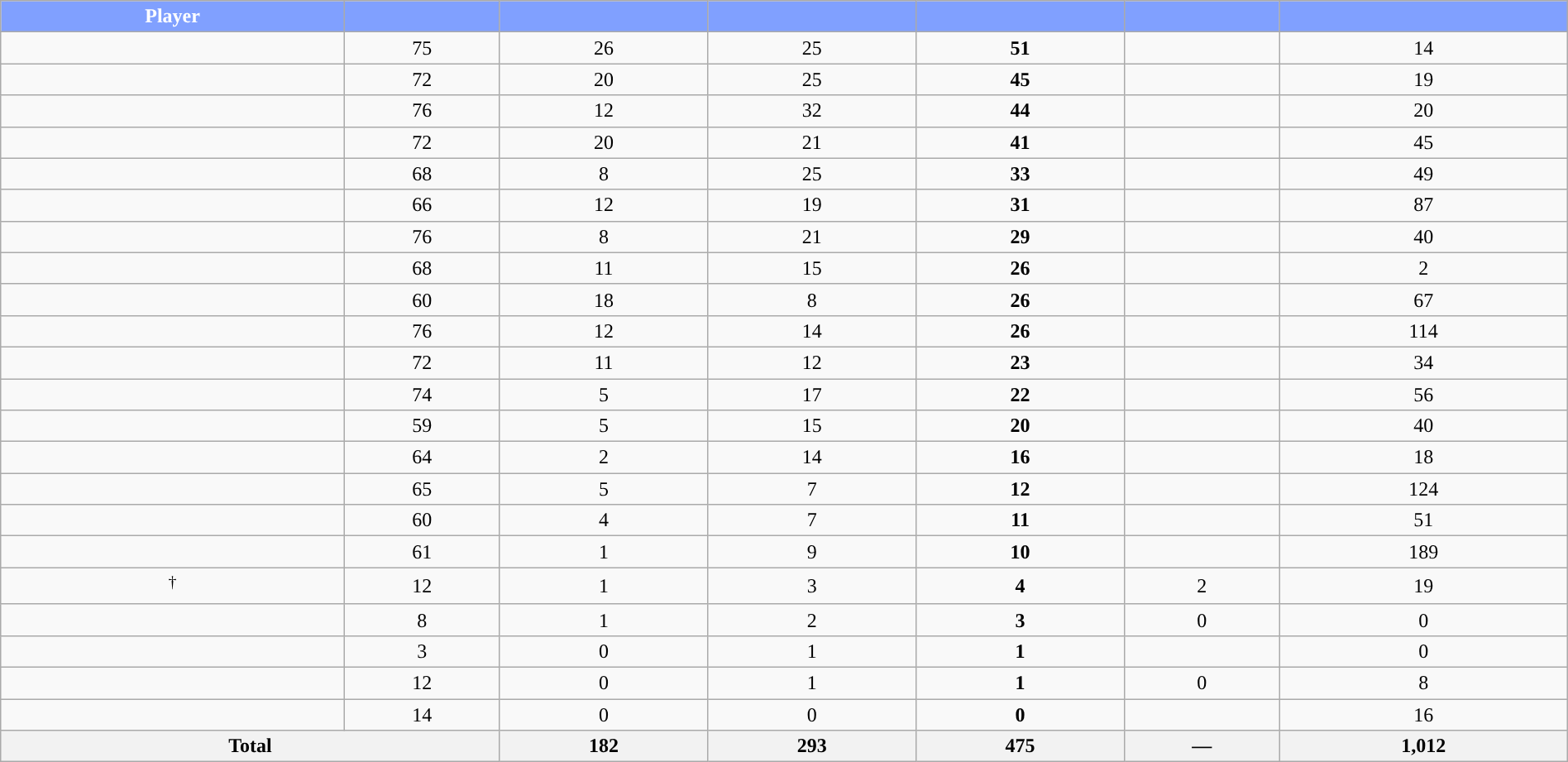<table class="wikitable sortable" style="width:100%; text-align:center;">
<tr align=center>
<th style="color:white; background:#80A0FF; ">Player</th>
<th style="color:white; background:#80A0FF; "></th>
<th style="color:white; background:#80A0FF; "></th>
<th style="color:white; background:#80A0FF; "></th>
<th style="color:white; background:#80A0FF; "></th>
<th style="color:white; background:#80A0FF; "></th>
<th style="color:white; background:#80A0FF; "></th>
</tr>
<tr>
<td></td>
<td>75</td>
<td>26</td>
<td>25</td>
<td><strong>51</strong></td>
<td></td>
<td>14</td>
</tr>
<tr>
<td></td>
<td>72</td>
<td>20</td>
<td>25</td>
<td><strong>45</strong></td>
<td></td>
<td>19</td>
</tr>
<tr>
<td></td>
<td>76</td>
<td>12</td>
<td>32</td>
<td><strong>44</strong></td>
<td></td>
<td>20</td>
</tr>
<tr>
<td></td>
<td>72</td>
<td>20</td>
<td>21</td>
<td><strong>41</strong></td>
<td></td>
<td>45</td>
</tr>
<tr>
<td></td>
<td>68</td>
<td>8</td>
<td>25</td>
<td><strong>33</strong></td>
<td></td>
<td>49</td>
</tr>
<tr>
<td></td>
<td>66</td>
<td>12</td>
<td>19</td>
<td><strong>31</strong></td>
<td></td>
<td>87</td>
</tr>
<tr>
<td></td>
<td>76</td>
<td>8</td>
<td>21</td>
<td><strong>29</strong></td>
<td></td>
<td>40</td>
</tr>
<tr>
<td></td>
<td>68</td>
<td>11</td>
<td>15</td>
<td><strong>26</strong></td>
<td></td>
<td>2</td>
</tr>
<tr>
<td></td>
<td>60</td>
<td>18</td>
<td>8</td>
<td><strong>26</strong></td>
<td></td>
<td>67</td>
</tr>
<tr>
<td></td>
<td>76</td>
<td>12</td>
<td>14</td>
<td><strong>26</strong></td>
<td></td>
<td>114</td>
</tr>
<tr>
<td></td>
<td>72</td>
<td>11</td>
<td>12</td>
<td><strong>23</strong></td>
<td></td>
<td>34</td>
</tr>
<tr>
<td></td>
<td>74</td>
<td>5</td>
<td>17</td>
<td><strong>22</strong></td>
<td></td>
<td>56</td>
</tr>
<tr>
<td></td>
<td>59</td>
<td>5</td>
<td>15</td>
<td><strong>20</strong></td>
<td></td>
<td>40</td>
</tr>
<tr>
<td></td>
<td>64</td>
<td>2</td>
<td>14</td>
<td><strong>16</strong></td>
<td></td>
<td>18</td>
</tr>
<tr>
<td></td>
<td>65</td>
<td>5</td>
<td>7</td>
<td><strong>12</strong></td>
<td></td>
<td>124</td>
</tr>
<tr>
<td></td>
<td>60</td>
<td>4</td>
<td>7</td>
<td><strong>11</strong></td>
<td></td>
<td>51</td>
</tr>
<tr>
<td></td>
<td>61</td>
<td>1</td>
<td>9</td>
<td><strong>10</strong></td>
<td></td>
<td>189</td>
</tr>
<tr>
<td><sup>†</sup></td>
<td>12</td>
<td>1</td>
<td>3</td>
<td><strong>4</strong></td>
<td>2</td>
<td>19</td>
</tr>
<tr>
<td></td>
<td>8</td>
<td>1</td>
<td>2</td>
<td><strong>3</strong></td>
<td>0</td>
<td>0</td>
</tr>
<tr>
<td></td>
<td>3</td>
<td>0</td>
<td>1</td>
<td><strong>1</strong></td>
<td></td>
<td>0</td>
</tr>
<tr>
<td></td>
<td>12</td>
<td>0</td>
<td>1</td>
<td><strong>1</strong></td>
<td>0</td>
<td>8</td>
</tr>
<tr>
<td></td>
<td>14</td>
<td>0</td>
<td>0</td>
<td><strong>0</strong></td>
<td></td>
<td>16</td>
</tr>
<tr class="sortbottom">
<th colspan=2>Total</th>
<th>182</th>
<th>293</th>
<th>475</th>
<th>—</th>
<th>1,012</th>
</tr>
</table>
